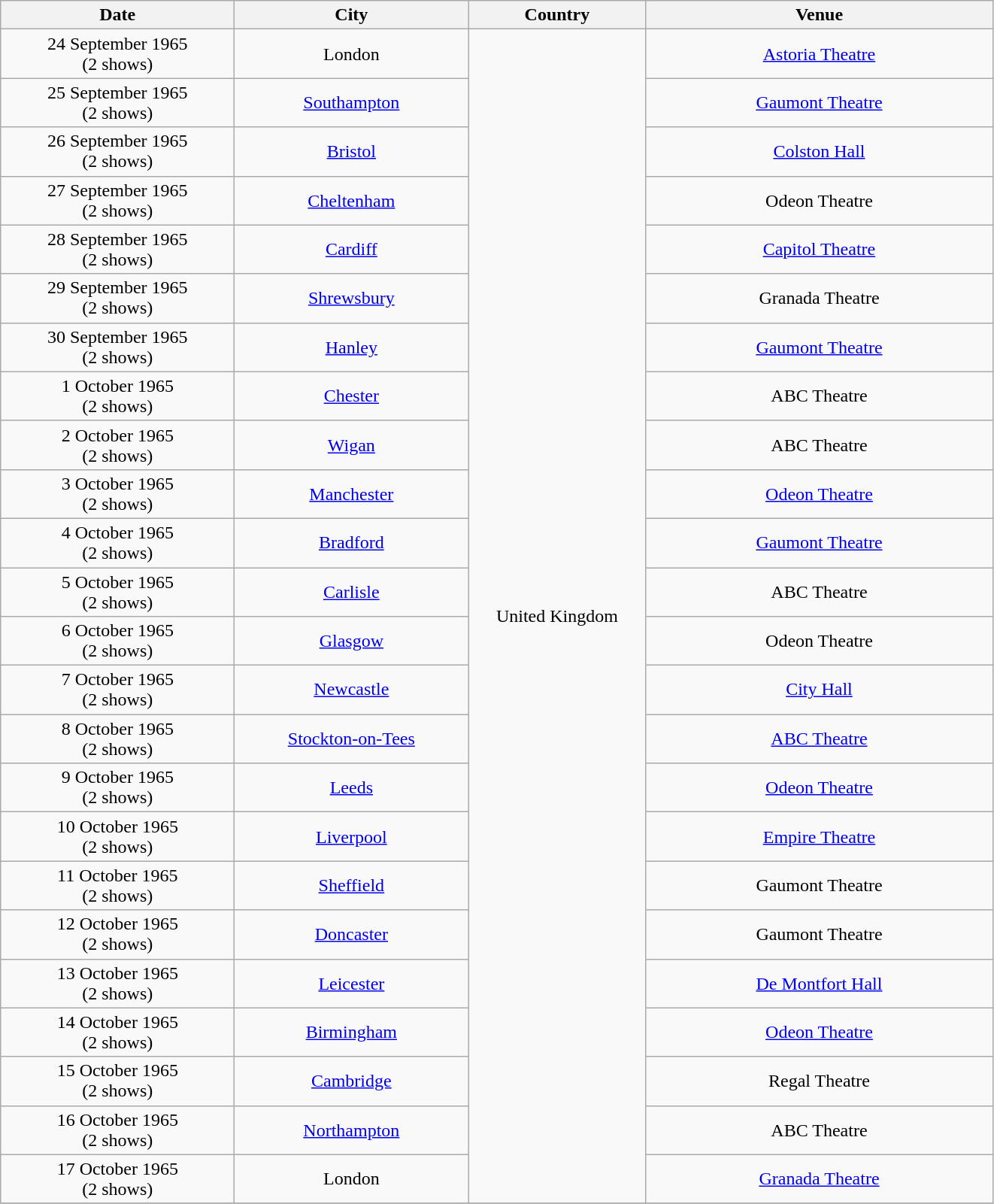<table class="wikitable" style="text-align:center;">
<tr>
<th width="200">Date</th>
<th width="200">City</th>
<th width="150">Country</th>
<th width="300">Venue</th>
</tr>
<tr>
<td>24 September 1965<br>(2 shows)</td>
<td>London</td>
<td rowspan="24">United Kingdom</td>
<td><a href='#'>Astoria Theatre</a></td>
</tr>
<tr>
<td>25 September 1965<br>(2 shows)</td>
<td><a href='#'>Southampton</a></td>
<td><a href='#'>Gaumont Theatre</a></td>
</tr>
<tr>
<td>26 September 1965<br>(2 shows)</td>
<td><a href='#'>Bristol</a></td>
<td><a href='#'>Colston Hall</a></td>
</tr>
<tr>
<td>27 September 1965<br>(2 shows)</td>
<td><a href='#'>Cheltenham</a></td>
<td>Odeon Theatre</td>
</tr>
<tr>
<td>28 September 1965<br>(2 shows)</td>
<td><a href='#'>Cardiff</a></td>
<td><a href='#'>Capitol Theatre</a></td>
</tr>
<tr>
<td>29 September 1965<br>(2 shows)</td>
<td><a href='#'>Shrewsbury</a></td>
<td>Granada Theatre</td>
</tr>
<tr>
<td>30 September 1965<br>(2 shows)</td>
<td><a href='#'>Hanley</a></td>
<td><a href='#'>Gaumont Theatre</a></td>
</tr>
<tr>
<td>1 October 1965<br>(2 shows)</td>
<td><a href='#'>Chester</a></td>
<td>ABC Theatre</td>
</tr>
<tr>
<td>2 October 1965<br>(2 shows)</td>
<td><a href='#'>Wigan</a></td>
<td>ABC Theatre</td>
</tr>
<tr>
<td>3 October 1965<br>(2 shows)</td>
<td><a href='#'>Manchester</a></td>
<td><a href='#'>Odeon Theatre</a></td>
</tr>
<tr>
<td>4 October 1965<br>(2 shows)</td>
<td><a href='#'>Bradford</a></td>
<td><a href='#'>Gaumont Theatre</a></td>
</tr>
<tr>
<td>5 October 1965<br>(2 shows)</td>
<td><a href='#'>Carlisle</a></td>
<td>ABC Theatre</td>
</tr>
<tr>
<td>6 October 1965<br>(2 shows)</td>
<td><a href='#'>Glasgow</a></td>
<td>Odeon Theatre</td>
</tr>
<tr>
<td>7 October 1965<br>(2 shows)</td>
<td><a href='#'>Newcastle</a></td>
<td><a href='#'>City Hall</a></td>
</tr>
<tr>
<td>8 October 1965<br>(2 shows)</td>
<td><a href='#'>Stockton-on-Tees</a></td>
<td><a href='#'>ABC Theatre</a></td>
</tr>
<tr>
<td>9 October 1965<br>(2 shows)</td>
<td><a href='#'>Leeds</a></td>
<td><a href='#'>Odeon Theatre</a></td>
</tr>
<tr>
<td>10 October 1965<br>(2 shows)</td>
<td><a href='#'>Liverpool</a></td>
<td><a href='#'>Empire Theatre</a></td>
</tr>
<tr>
<td>11 October 1965<br>(2 shows)</td>
<td><a href='#'>Sheffield</a></td>
<td>Gaumont Theatre</td>
</tr>
<tr>
<td>12 October 1965<br>(2 shows)</td>
<td><a href='#'>Doncaster</a></td>
<td>Gaumont Theatre</td>
</tr>
<tr>
<td>13 October 1965<br>(2 shows)</td>
<td><a href='#'>Leicester</a></td>
<td><a href='#'>De Montfort Hall</a></td>
</tr>
<tr>
<td>14 October 1965<br>(2 shows)</td>
<td><a href='#'>Birmingham</a></td>
<td><a href='#'>Odeon Theatre</a></td>
</tr>
<tr>
<td>15 October 1965<br>(2 shows)</td>
<td><a href='#'>Cambridge</a></td>
<td>Regal Theatre</td>
</tr>
<tr>
<td>16 October 1965<br>(2 shows)</td>
<td><a href='#'>Northampton</a></td>
<td>ABC Theatre</td>
</tr>
<tr>
<td>17 October 1965<br>(2 shows)</td>
<td>London</td>
<td><a href='#'>Granada Theatre</a></td>
</tr>
<tr>
</tr>
</table>
